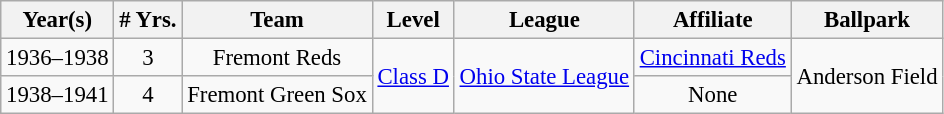<table class="wikitable" style="text-align:center; font-size: 95%;">
<tr>
<th>Year(s)</th>
<th># Yrs.</th>
<th>Team</th>
<th>Level</th>
<th>League</th>
<th>Affiliate</th>
<th>Ballpark</th>
</tr>
<tr>
<td>1936–1938</td>
<td>3</td>
<td>Fremont Reds</td>
<td rowspan=2><a href='#'>Class D</a></td>
<td rowspan=2><a href='#'>Ohio State League</a></td>
<td><a href='#'>Cincinnati Reds</a></td>
<td rowspan=2>Anderson Field</td>
</tr>
<tr>
<td>1938–1941</td>
<td>4</td>
<td>Fremont Green Sox</td>
<td>None</td>
</tr>
</table>
